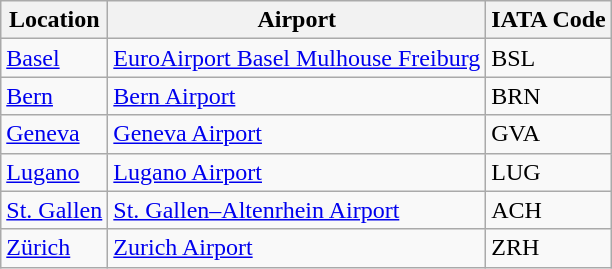<table class="wikitable">
<tr>
<th>Location</th>
<th>Airport</th>
<th>IATA Code</th>
</tr>
<tr>
<td><a href='#'>Basel</a></td>
<td><a href='#'>EuroAirport Basel Mulhouse Freiburg</a></td>
<td>BSL</td>
</tr>
<tr>
<td><a href='#'>Bern</a></td>
<td><a href='#'>Bern Airport</a></td>
<td>BRN</td>
</tr>
<tr>
<td><a href='#'>Geneva</a></td>
<td><a href='#'>Geneva Airport</a></td>
<td>GVA</td>
</tr>
<tr>
<td><a href='#'>Lugano</a></td>
<td><a href='#'>Lugano Airport</a></td>
<td>LUG</td>
</tr>
<tr>
<td><a href='#'>St. Gallen</a></td>
<td><a href='#'>St. Gallen–Altenrhein Airport</a></td>
<td>ACH</td>
</tr>
<tr>
<td><a href='#'>Zürich</a></td>
<td><a href='#'>Zurich Airport</a></td>
<td>ZRH</td>
</tr>
</table>
